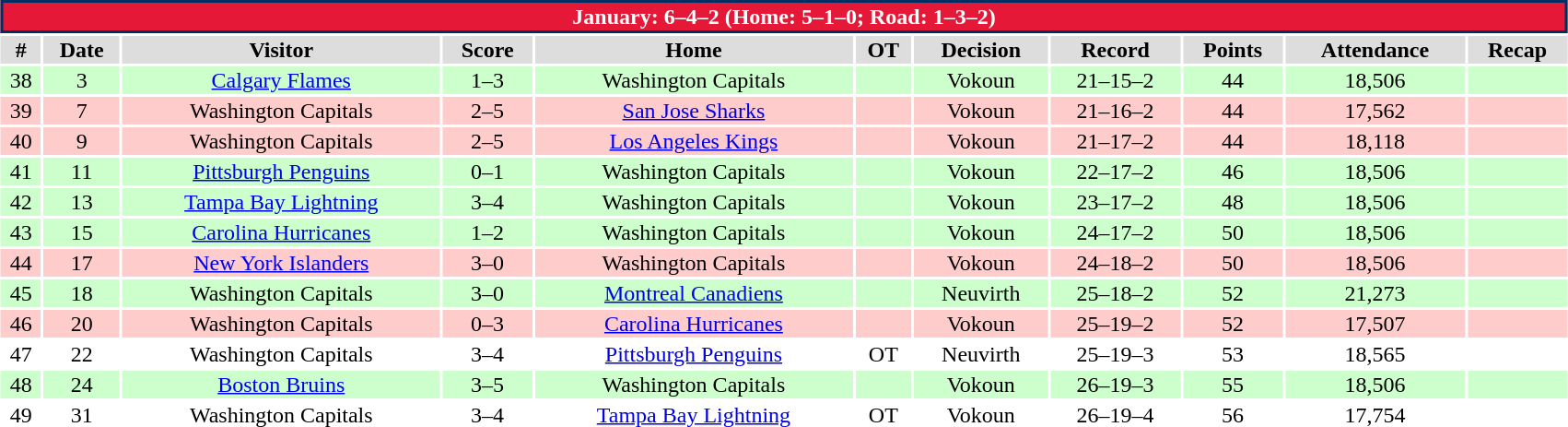<table class="toccolours collapsible collapsed"  style="width:90%; clear:both; margin:1.5em auto; text-align:center;">
<tr>
<th colspan=11 style="background:#e51937; color:white; border: 2px solid #002d62">January: 6–4–2 (Home: 5–1–0; Road: 1–3–2)</th>
</tr>
<tr style="text-align:center; background:#ddd;">
<td><strong>#</strong></td>
<td><strong>Date</strong></td>
<td><strong>Visitor</strong></td>
<td><strong>Score</strong></td>
<td><strong>Home</strong></td>
<td><strong>OT</strong></td>
<td><strong>Decision</strong></td>
<td><strong>Record</strong></td>
<td><strong>Points</strong></td>
<td><strong>Attendance</strong></td>
<td><strong>Recap</strong></td>
</tr>
<tr style="text-align:center; background:#cfc;">
<td>38</td>
<td>3</td>
<td><a href='#'>Calgary Flames</a></td>
<td>1–3</td>
<td>Washington Capitals</td>
<td></td>
<td>Vokoun</td>
<td>21–15–2</td>
<td>44</td>
<td>18,506</td>
<td></td>
</tr>
<tr style="text-align:center; background:#fcc;">
<td>39</td>
<td>7</td>
<td>Washington Capitals</td>
<td>2–5</td>
<td><a href='#'>San Jose Sharks</a></td>
<td></td>
<td>Vokoun</td>
<td>21–16–2</td>
<td>44</td>
<td>17,562</td>
<td></td>
</tr>
<tr style="text-align:center; background:#fcc;">
<td>40</td>
<td>9</td>
<td>Washington Capitals</td>
<td>2–5</td>
<td><a href='#'>Los Angeles Kings</a></td>
<td></td>
<td>Vokoun</td>
<td>21–17–2</td>
<td>44</td>
<td>18,118</td>
<td></td>
</tr>
<tr style="text-align:center; background:#cfc;">
<td>41</td>
<td>11</td>
<td><a href='#'>Pittsburgh Penguins</a></td>
<td>0–1</td>
<td>Washington Capitals</td>
<td></td>
<td>Vokoun</td>
<td>22–17–2</td>
<td>46</td>
<td>18,506</td>
<td></td>
</tr>
<tr style="text-align:center; background:#cfc;">
<td>42</td>
<td>13</td>
<td><a href='#'>Tampa Bay Lightning</a></td>
<td>3–4</td>
<td>Washington Capitals</td>
<td></td>
<td>Vokoun</td>
<td>23–17–2</td>
<td>48</td>
<td>18,506</td>
<td></td>
</tr>
<tr style="text-align:center; background:#cfc;">
<td>43</td>
<td>15</td>
<td><a href='#'>Carolina Hurricanes</a></td>
<td>1–2</td>
<td>Washington Capitals</td>
<td></td>
<td>Vokoun</td>
<td>24–17–2</td>
<td>50</td>
<td>18,506</td>
<td></td>
</tr>
<tr style="text-align:center; background:#fcc;">
<td>44</td>
<td>17</td>
<td><a href='#'>New York Islanders</a></td>
<td>3–0</td>
<td>Washington Capitals</td>
<td></td>
<td>Vokoun</td>
<td>24–18–2</td>
<td>50</td>
<td>18,506</td>
<td></td>
</tr>
<tr style="text-align:center; background:#cfc;">
<td>45</td>
<td>18</td>
<td>Washington Capitals</td>
<td>3–0</td>
<td><a href='#'>Montreal Canadiens</a></td>
<td></td>
<td>Neuvirth</td>
<td>25–18–2</td>
<td>52</td>
<td>21,273</td>
<td></td>
</tr>
<tr style="text-align:center; background:#fcc;">
<td>46</td>
<td>20</td>
<td>Washington Capitals</td>
<td>0–3</td>
<td><a href='#'>Carolina Hurricanes</a></td>
<td></td>
<td>Vokoun</td>
<td>25–19–2</td>
<td>52</td>
<td>17,507</td>
<td></td>
</tr>
<tr style="text-align:center; background:#;">
<td>47</td>
<td>22</td>
<td>Washington Capitals</td>
<td>3–4</td>
<td><a href='#'>Pittsburgh Penguins</a></td>
<td>OT</td>
<td>Neuvirth</td>
<td>25–19–3</td>
<td>53</td>
<td>18,565</td>
<td></td>
</tr>
<tr style="text-align:center; background:#cfc;">
<td>48</td>
<td>24</td>
<td><a href='#'>Boston Bruins</a></td>
<td>3–5</td>
<td>Washington Capitals</td>
<td></td>
<td>Vokoun</td>
<td>26–19–3</td>
<td>55</td>
<td>18,506</td>
<td></td>
</tr>
<tr style="text-align:center; background:#;">
<td>49</td>
<td>31</td>
<td>Washington Capitals</td>
<td>3–4</td>
<td><a href='#'>Tampa Bay Lightning</a></td>
<td>OT</td>
<td>Vokoun</td>
<td>26–19–4</td>
<td>56</td>
<td>17,754</td>
<td></td>
</tr>
</table>
